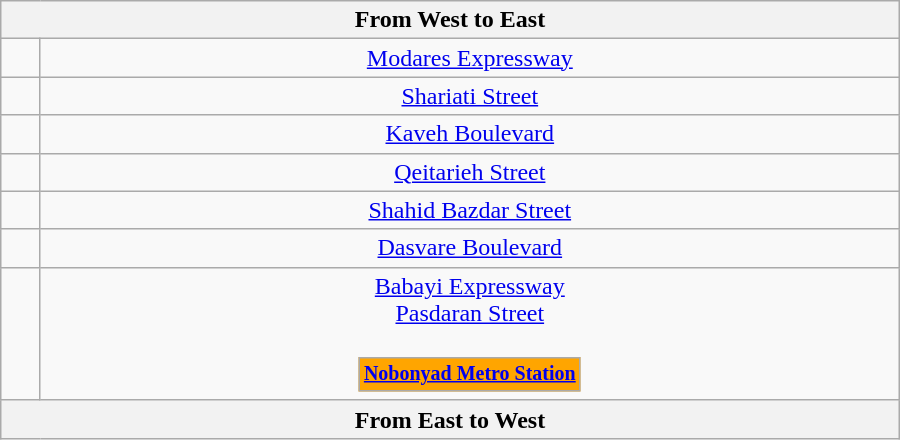<table class="wikitable" style="text-align:center" width="600px">
<tr>
<th text-align="center" colspan="3"> From West to East </th>
</tr>
<tr>
<td><br></td>
<td> <a href='#'>Modares Expressway</a></td>
</tr>
<tr>
<td></td>
<td> <a href='#'>Shariati Street</a></td>
</tr>
<tr>
<td></td>
<td> <a href='#'>Kaveh Boulevard</a></td>
</tr>
<tr>
<td></td>
<td> <a href='#'>Qeitarieh Street</a></td>
</tr>
<tr>
<td></td>
<td> <a href='#'>Shahid Bazdar Street</a></td>
</tr>
<tr>
<td></td>
<td> <a href='#'>Dasvare Boulevard</a></td>
</tr>
<tr align="center">
<td><br></td>
<td> <a href='#'>Babayi Expressway</a><br> <a href='#'>Pasdaran Street</a><br><br><table border=0>
<tr size=40>
<td bgcolor="#FF A5 00" style="font-size: 10pt; color: "#000000"" align=center> <strong><a href='#'><span>Nobonyad Metro Station</span></a></strong></td>
</tr>
</table>
</td>
</tr>
<tr>
<th text-align="center" colspan="3"> From East to West </th>
</tr>
</table>
